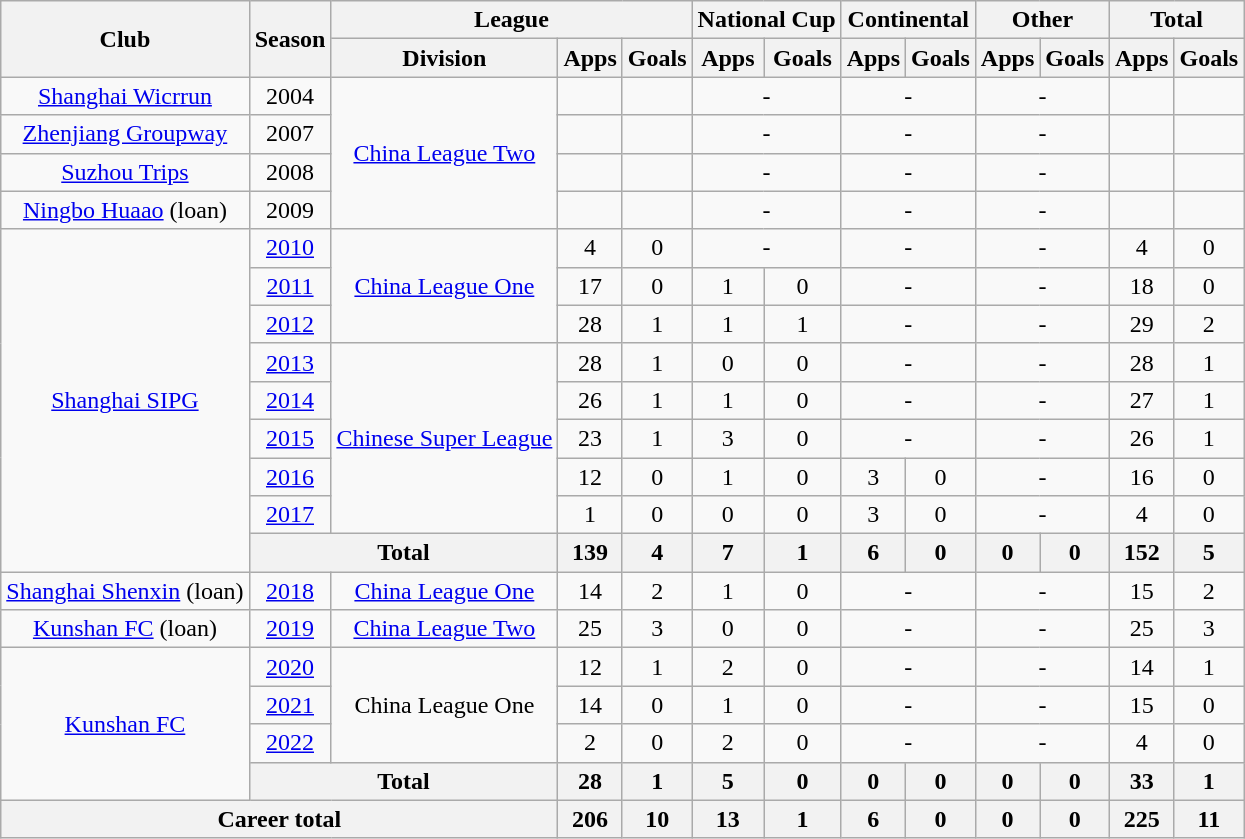<table class="wikitable" style="text-align: center">
<tr>
<th rowspan="2">Club</th>
<th rowspan="2">Season</th>
<th colspan="3">League</th>
<th colspan="2">National Cup</th>
<th colspan="2">Continental</th>
<th colspan="2">Other</th>
<th colspan="2">Total</th>
</tr>
<tr>
<th>Division</th>
<th>Apps</th>
<th>Goals</th>
<th>Apps</th>
<th>Goals</th>
<th>Apps</th>
<th>Goals</th>
<th>Apps</th>
<th>Goals</th>
<th>Apps</th>
<th>Goals</th>
</tr>
<tr>
<td><a href='#'>Shanghai Wicrrun</a></td>
<td>2004</td>
<td rowspan="4"><a href='#'>China League Two</a></td>
<td></td>
<td></td>
<td colspan="2">-</td>
<td colspan="2">-</td>
<td colspan="2">-</td>
<td></td>
<td></td>
</tr>
<tr>
<td><a href='#'>Zhenjiang Groupway</a></td>
<td>2007</td>
<td></td>
<td></td>
<td colspan="2">-</td>
<td colspan="2">-</td>
<td colspan="2">-</td>
<td></td>
<td></td>
</tr>
<tr>
<td><a href='#'>Suzhou Trips</a></td>
<td>2008</td>
<td></td>
<td></td>
<td colspan="2">-</td>
<td colspan="2">-</td>
<td colspan="2">-</td>
<td></td>
<td></td>
</tr>
<tr>
<td><a href='#'>Ningbo Huaao</a> (loan)</td>
<td>2009</td>
<td></td>
<td></td>
<td colspan="2">-</td>
<td colspan="2">-</td>
<td colspan="2">-</td>
<td></td>
<td></td>
</tr>
<tr>
<td rowspan="9"><a href='#'>Shanghai SIPG</a></td>
<td><a href='#'>2010</a></td>
<td rowspan="3"><a href='#'>China League One</a></td>
<td>4</td>
<td>0</td>
<td colspan="2">-</td>
<td colspan="2">-</td>
<td colspan="2">-</td>
<td>4</td>
<td>0</td>
</tr>
<tr>
<td><a href='#'>2011</a></td>
<td>17</td>
<td>0</td>
<td>1</td>
<td>0</td>
<td colspan="2">-</td>
<td colspan="2">-</td>
<td>18</td>
<td>0</td>
</tr>
<tr>
<td><a href='#'>2012</a></td>
<td>28</td>
<td>1</td>
<td>1</td>
<td>1</td>
<td colspan="2">-</td>
<td colspan="2">-</td>
<td>29</td>
<td>2</td>
</tr>
<tr>
<td><a href='#'>2013</a></td>
<td rowspan="5"><a href='#'>Chinese Super League</a></td>
<td>28</td>
<td>1</td>
<td>0</td>
<td>0</td>
<td colspan="2">-</td>
<td colspan="2">-</td>
<td>28</td>
<td>1</td>
</tr>
<tr>
<td><a href='#'>2014</a></td>
<td>26</td>
<td>1</td>
<td>1</td>
<td>0</td>
<td colspan="2">-</td>
<td colspan="2">-</td>
<td>27</td>
<td>1</td>
</tr>
<tr>
<td><a href='#'>2015</a></td>
<td>23</td>
<td>1</td>
<td>3</td>
<td>0</td>
<td colspan="2">-</td>
<td colspan="2">-</td>
<td>26</td>
<td>1</td>
</tr>
<tr>
<td><a href='#'>2016</a></td>
<td>12</td>
<td>0</td>
<td>1</td>
<td>0</td>
<td>3</td>
<td>0</td>
<td colspan="2">-</td>
<td>16</td>
<td>0</td>
</tr>
<tr>
<td><a href='#'>2017</a></td>
<td>1</td>
<td>0</td>
<td>0</td>
<td>0</td>
<td>3</td>
<td>0</td>
<td colspan="2">-</td>
<td>4</td>
<td>0</td>
</tr>
<tr>
<th colspan=2>Total</th>
<th>139</th>
<th>4</th>
<th>7</th>
<th>1</th>
<th>6</th>
<th>0</th>
<th>0</th>
<th>0</th>
<th>152</th>
<th>5</th>
</tr>
<tr>
<td><a href='#'>Shanghai Shenxin</a> (loan)</td>
<td><a href='#'>2018</a></td>
<td><a href='#'>China League One</a></td>
<td>14</td>
<td>2</td>
<td>1</td>
<td>0</td>
<td colspan="2">-</td>
<td colspan="2">-</td>
<td>15</td>
<td>2</td>
</tr>
<tr>
<td><a href='#'>Kunshan FC</a> (loan)</td>
<td><a href='#'>2019</a></td>
<td><a href='#'>China League Two</a></td>
<td>25</td>
<td>3</td>
<td>0</td>
<td>0</td>
<td colspan="2">-</td>
<td colspan="2">-</td>
<td>25</td>
<td>3</td>
</tr>
<tr>
<td rowspan=4><a href='#'>Kunshan FC</a></td>
<td><a href='#'>2020</a></td>
<td rowspan=3>China League One</td>
<td>12</td>
<td>1</td>
<td>2</td>
<td>0</td>
<td colspan="2">-</td>
<td colspan="2">-</td>
<td>14</td>
<td>1</td>
</tr>
<tr>
<td><a href='#'>2021</a></td>
<td>14</td>
<td>0</td>
<td>1</td>
<td>0</td>
<td colspan="2">-</td>
<td colspan="2">-</td>
<td>15</td>
<td>0</td>
</tr>
<tr>
<td><a href='#'>2022</a></td>
<td>2</td>
<td>0</td>
<td>2</td>
<td>0</td>
<td colspan="2">-</td>
<td colspan="2">-</td>
<td>4</td>
<td>0</td>
</tr>
<tr>
<th colspan=2>Total</th>
<th>28</th>
<th>1</th>
<th>5</th>
<th>0</th>
<th>0</th>
<th>0</th>
<th>0</th>
<th>0</th>
<th>33</th>
<th>1</th>
</tr>
<tr>
<th colspan=3>Career total</th>
<th>206</th>
<th>10</th>
<th>13</th>
<th>1</th>
<th>6</th>
<th>0</th>
<th>0</th>
<th>0</th>
<th>225</th>
<th>11</th>
</tr>
</table>
